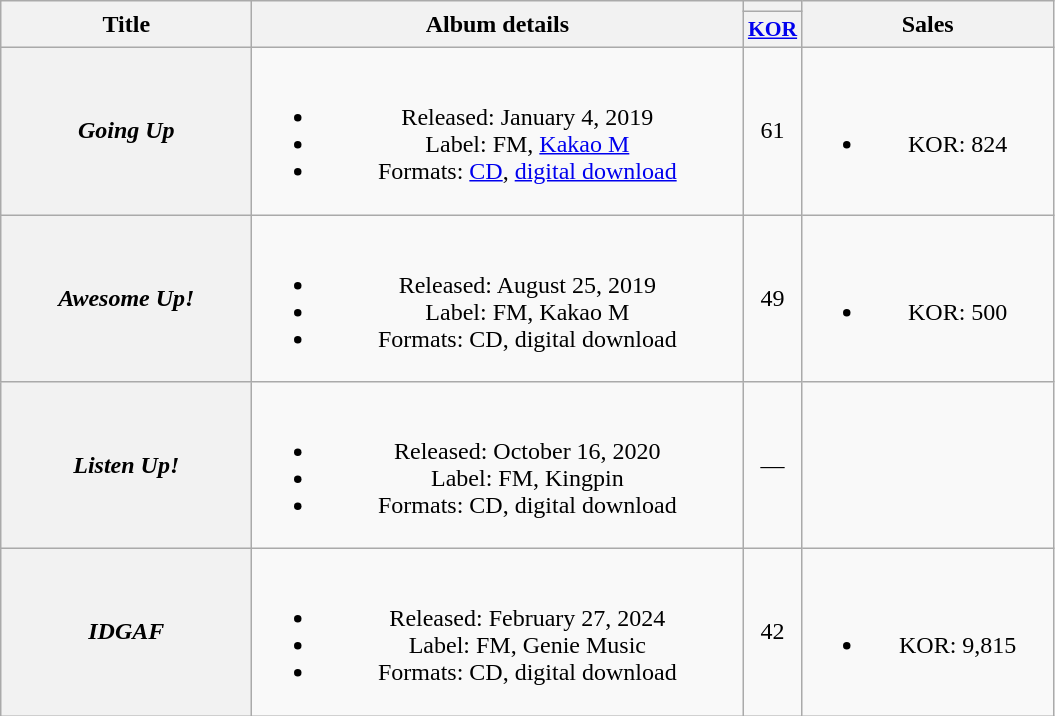<table class="wikitable plainrowheaders" style="text-align:center;">
<tr>
<th scope="col" rowspan="2" style="width:10em;">Title</th>
<th scope="col" rowspan="2" style="width:20em;">Album details</th>
<th scope="col"></th>
<th scope="col" rowspan="2" style="width:10em;">Sales</th>
</tr>
<tr>
<th scope="col" style="width:2.2em;font-size:90%;"><a href='#'>KOR</a><br></th>
</tr>
<tr>
<th scope="row"><em>Going Up</em></th>
<td><br><ul><li>Released: January 4, 2019</li><li>Label: FM, <a href='#'>Kakao M</a></li><li>Formats: <a href='#'>CD</a>, <a href='#'>digital download</a></li></ul></td>
<td>61</td>
<td><br><ul><li>KOR: 824</li></ul></td>
</tr>
<tr>
<th scope="row"><em>Awesome Up!</em></th>
<td><br><ul><li>Released: August 25, 2019</li><li>Label: FM, Kakao M</li><li>Formats: CD, digital download</li></ul></td>
<td>49</td>
<td><br><ul><li>KOR: 500</li></ul></td>
</tr>
<tr>
<th scope="row"><em>Listen Up!</em></th>
<td><br><ul><li>Released: October 16, 2020</li><li>Label: FM, Kingpin</li><li>Formats: CD, digital download</li></ul></td>
<td>—</td>
<td></td>
</tr>
<tr>
<th scope="row"><em>IDGAF</em></th>
<td><br><ul><li>Released: February 27, 2024</li><li>Label: FM, Genie Music</li><li>Formats: CD, digital download</li></ul></td>
<td>42</td>
<td><br><ul><li>KOR: 9,815</li></ul></td>
</tr>
</table>
